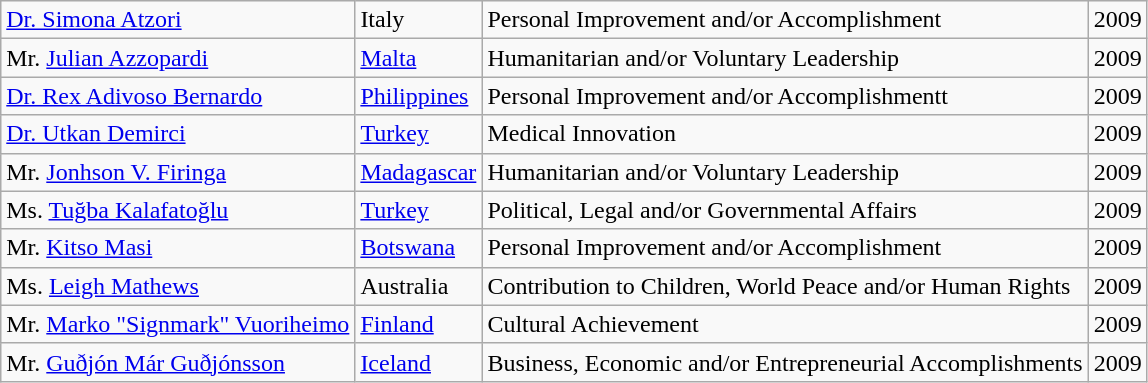<table class="wikitable">
<tr>
<td><a href='#'>Dr. Simona Atzori</a></td>
<td>Italy</td>
<td>Personal Improvement and/or Accomplishment</td>
<td style="text-align:right;">2009</td>
</tr>
<tr>
<td>Mr. <a href='#'>Julian Azzopardi</a></td>
<td><a href='#'>Malta</a></td>
<td>Humanitarian and/or Voluntary Leadership</td>
<td style="text-align:right;">2009</td>
</tr>
<tr>
<td><a href='#'>Dr. Rex Adivoso Bernardo</a></td>
<td><a href='#'>Philippines</a></td>
<td>Personal Improvement and/or Accomplishmentt</td>
<td style="text-align:right;">2009</td>
</tr>
<tr>
<td><a href='#'>Dr. Utkan Demirci</a></td>
<td><a href='#'>Turkey</a></td>
<td>Medical Innovation</td>
<td style="text-align:right;">2009</td>
</tr>
<tr>
<td>Mr. <a href='#'>Jonhson V. Firinga</a></td>
<td><a href='#'>Madagascar</a></td>
<td>Humanitarian and/or Voluntary Leadership</td>
<td style="text-align:right;">2009</td>
</tr>
<tr>
<td>Ms. <a href='#'>Tuğba Kalafatoğlu</a></td>
<td><a href='#'>Turkey</a></td>
<td>Political, Legal and/or Governmental Affairs</td>
<td style="text-align:right;">2009</td>
</tr>
<tr>
<td>Mr. <a href='#'>Kitso Masi</a></td>
<td><a href='#'>Botswana</a></td>
<td>Personal Improvement and/or Accomplishment</td>
<td style="text-align:right;">2009</td>
</tr>
<tr>
<td>Ms. <a href='#'>Leigh Mathews</a></td>
<td>Australia</td>
<td>Contribution to Children, World Peace and/or Human Rights</td>
<td style="text-align:right;">2009</td>
</tr>
<tr>
<td>Mr. <a href='#'>Marko "Signmark" Vuoriheimo</a></td>
<td><a href='#'>Finland</a></td>
<td>Cultural Achievement</td>
<td style="text-align:right;">2009</td>
</tr>
<tr>
<td>Mr. <a href='#'>Guðjón Már Guðjónsson</a></td>
<td><a href='#'>Iceland</a></td>
<td>Business, Economic and/or Entrepreneurial Accomplishments</td>
<td style="text-align:right;">2009</td>
</tr>
</table>
